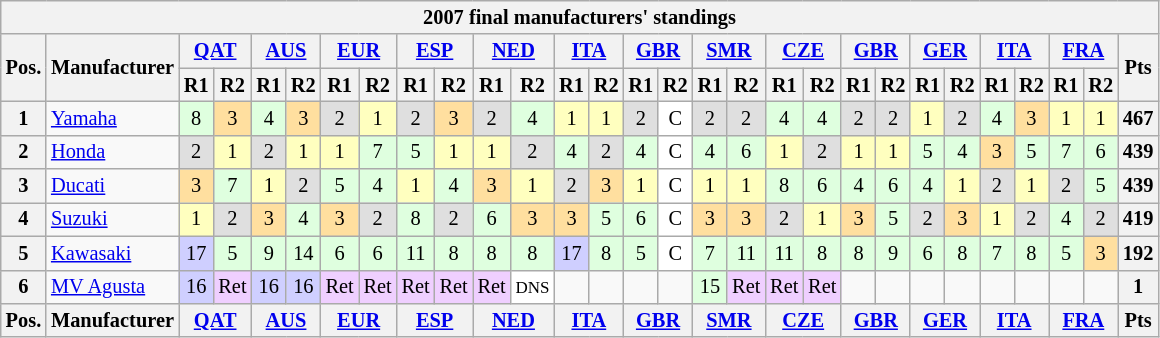<table class="wikitable" style="font-size: 85%; text-align: center">
<tr>
<th colspan=34>2007 final manufacturers' standings</th>
</tr>
<tr valign="top">
<th style="vertical-align:middle;" rowspan="2">Pos.</th>
<th style="vertical-align:middle;" rowspan="2">Manufacturer</th>
<th colspan=2><a href='#'>QAT</a><br></th>
<th colspan=2><a href='#'>AUS</a><br></th>
<th colspan=2><a href='#'>EUR</a><br></th>
<th colspan=2><a href='#'>ESP</a><br></th>
<th colspan=2><a href='#'>NED</a><br></th>
<th colspan=2><a href='#'>ITA</a><br></th>
<th colspan=2><a href='#'>GBR</a><br></th>
<th colspan=2><a href='#'>SMR</a><br></th>
<th colspan=2><a href='#'>CZE</a><br></th>
<th colspan=2><a href='#'>GBR</a><br></th>
<th colspan=2><a href='#'>GER</a><br></th>
<th colspan=2><a href='#'>ITA</a><br></th>
<th colspan=2><a href='#'>FRA</a><br></th>
<th style="vertical-align:middle;" rowspan="2">Pts</th>
</tr>
<tr>
<th>R1</th>
<th>R2</th>
<th>R1</th>
<th>R2</th>
<th>R1</th>
<th>R2</th>
<th>R1</th>
<th>R2</th>
<th>R1</th>
<th>R2</th>
<th>R1</th>
<th>R2</th>
<th>R1</th>
<th>R2</th>
<th>R1</th>
<th>R2</th>
<th>R1</th>
<th>R2</th>
<th>R1</th>
<th>R2</th>
<th>R1</th>
<th>R2</th>
<th>R1</th>
<th>R2</th>
<th>R1</th>
<th>R2</th>
</tr>
<tr>
<th>1</th>
<td align="left"> <a href='#'>Yamaha</a></td>
<td style="background:#dfffdf;">8</td>
<td style="background:#ffdf9f;">3</td>
<td style="background:#dfffdf;">4</td>
<td style="background:#ffdf9f;">3</td>
<td style="background:#dfdfdf;">2</td>
<td style="background:#ffffbf;">1</td>
<td style="background:#dfdfdf;">2</td>
<td style="background:#ffdf9f;">3</td>
<td style="background:#dfdfdf;">2</td>
<td style="background:#dfffdf;">4</td>
<td style="background:#ffffbf;">1</td>
<td style="background:#ffffbf;">1</td>
<td style="background:#dfdfdf;">2</td>
<td style="background:#ffffff;">C</td>
<td style="background:#dfdfdf;">2</td>
<td style="background:#dfdfdf;">2</td>
<td style="background:#dfffdf;">4</td>
<td style="background:#dfffdf;">4</td>
<td style="background:#dfdfdf;">2</td>
<td style="background:#dfdfdf;">2</td>
<td style="background:#ffffbf;">1</td>
<td style="background:#dfdfdf;">2</td>
<td style="background:#dfffdf;">4</td>
<td style="background:#ffdf9f;">3</td>
<td style="background:#ffffbf;">1</td>
<td style="background:#ffffbf;">1</td>
<th>467</th>
</tr>
<tr>
<th>2</th>
<td align="left"> <a href='#'>Honda</a></td>
<td style="background:#dfdfdf;">2</td>
<td style="background:#ffffbf;">1</td>
<td style="background:#dfdfdf;">2</td>
<td style="background:#ffffbf;">1</td>
<td style="background:#ffffbf;">1</td>
<td style="background:#dfffdf;">7</td>
<td style="background:#dfffdf;">5</td>
<td style="background:#ffffbf;">1</td>
<td style="background:#ffffbf;">1</td>
<td style="background:#dfdfdf;">2</td>
<td style="background:#dfffdf;">4</td>
<td style="background:#dfdfdf;">2</td>
<td style="background:#dfffdf;">4</td>
<td style="background:#ffffff;">C</td>
<td style="background:#dfffdf;">4</td>
<td style="background:#dfffdf;">6</td>
<td style="background:#ffffbf;">1</td>
<td style="background:#dfdfdf;">2</td>
<td style="background:#ffffbf;">1</td>
<td style="background:#ffffbf;">1</td>
<td style="background:#dfffdf;">5</td>
<td style="background:#dfffdf;">4</td>
<td style="background:#ffdf9f;">3</td>
<td style="background:#dfffdf;">5</td>
<td style="background:#dfffdf;">7</td>
<td style="background:#dfffdf;">6</td>
<th>439</th>
</tr>
<tr>
<th>3</th>
<td align="left"> <a href='#'>Ducati</a></td>
<td style="background:#ffdf9f;">3</td>
<td style="background:#dfffdf;">7</td>
<td style="background:#ffffbf;">1</td>
<td style="background:#dfdfdf;">2</td>
<td style="background:#dfffdf;">5</td>
<td style="background:#dfffdf;">4</td>
<td style="background:#ffffbf;">1</td>
<td style="background:#dfffdf;">4</td>
<td style="background:#ffdf9f;">3</td>
<td style="background:#ffffbf;">1</td>
<td style="background:#dfdfdf;">2</td>
<td style="background:#ffdf9f;">3</td>
<td style="background:#ffffbf;">1</td>
<td style="background:#ffffff;">C</td>
<td style="background:#ffffbf;">1</td>
<td style="background:#ffffbf;">1</td>
<td style="background:#dfffdf;">8</td>
<td style="background:#dfffdf;">6</td>
<td style="background:#dfffdf;">4</td>
<td style="background:#dfffdf;">6</td>
<td style="background:#dfffdf;">4</td>
<td style="background:#ffffbf;">1</td>
<td style="background:#dfdfdf;">2</td>
<td style="background:#ffffbf;">1</td>
<td style="background:#dfdfdf;">2</td>
<td style="background:#dfffdf;">5</td>
<th>439</th>
</tr>
<tr>
<th>4</th>
<td align="left"> <a href='#'>Suzuki</a></td>
<td style="background:#ffffbf;">1</td>
<td style="background:#dfdfdf;">2</td>
<td style="background:#ffdf9f;">3</td>
<td style="background:#dfffdf;">4</td>
<td style="background:#ffdf9f;">3</td>
<td style="background:#dfdfdf;">2</td>
<td style="background:#dfffdf;">8</td>
<td style="background:#dfdfdf;">2</td>
<td style="background:#dfffdf;">6</td>
<td style="background:#ffdf9f;">3</td>
<td style="background:#ffdf9f;">3</td>
<td style="background:#dfffdf;">5</td>
<td style="background:#dfffdf;">6</td>
<td style="background:#ffffff;">C</td>
<td style="background:#ffdf9f;">3</td>
<td style="background:#ffdf9f;">3</td>
<td style="background:#dfdfdf;">2</td>
<td style="background:#ffffbf;">1</td>
<td style="background:#ffdf9f;">3</td>
<td style="background:#dfffdf;">5</td>
<td style="background:#dfdfdf;">2</td>
<td style="background:#ffdf9f;">3</td>
<td style="background:#ffffbf;">1</td>
<td style="background:#dfdfdf;">2</td>
<td style="background:#dfffdf;">4</td>
<td style="background:#dfdfdf;">2</td>
<th>419</th>
</tr>
<tr>
<th>5</th>
<td align="left"> <a href='#'>Kawasaki</a></td>
<td style="background:#cfcfff;">17</td>
<td style="background:#dfffdf;">5</td>
<td style="background:#dfffdf;">9</td>
<td style="background:#dfffdf;">14</td>
<td style="background:#dfffdf;">6</td>
<td style="background:#dfffdf;">6</td>
<td style="background:#dfffdf;">11</td>
<td style="background:#dfffdf;">8</td>
<td style="background:#dfffdf;">8</td>
<td style="background:#dfffdf;">8</td>
<td style="background:#cfcfff;">17</td>
<td style="background:#dfffdf;">8</td>
<td style="background:#dfffdf;">5</td>
<td style="background:#ffffff;">C</td>
<td style="background:#dfffdf;">7</td>
<td style="background:#dfffdf;">11</td>
<td style="background:#dfffdf;">11</td>
<td style="background:#dfffdf;">8</td>
<td style="background:#dfffdf;">8</td>
<td style="background:#dfffdf;">9</td>
<td style="background:#dfffdf;">6</td>
<td style="background:#dfffdf;">8</td>
<td style="background:#dfffdf;">7</td>
<td style="background:#dfffdf;">8</td>
<td style="background:#dfffdf;">5</td>
<td style="background:#ffdf9f;">3</td>
<th>192</th>
</tr>
<tr>
<th>6</th>
<td align="left"> <a href='#'>MV Agusta</a></td>
<td style="background:#cfcfff;">16</td>
<td style="background:#efcfff;">Ret</td>
<td style="background:#cfcfff;">16</td>
<td style="background:#cfcfff;">16</td>
<td style="background:#efcfff;">Ret</td>
<td style="background:#efcfff;">Ret</td>
<td style="background:#efcfff;">Ret</td>
<td style="background:#efcfff;">Ret</td>
<td style="background:#efcfff;">Ret</td>
<td style="background:#ffffff;"><small>DNS</small></td>
<td></td>
<td></td>
<td></td>
<td></td>
<td style="background:#dfffdf;">15</td>
<td style="background:#efcfff;">Ret</td>
<td style="background:#efcfff;">Ret</td>
<td style="background:#efcfff;">Ret</td>
<td></td>
<td></td>
<td></td>
<td></td>
<td></td>
<td></td>
<td></td>
<td></td>
<th>1</th>
</tr>
<tr valign="top">
<th valign="middle">Pos.</th>
<th valign="middle">Manufacturer</th>
<th colspan=2><a href='#'>QAT</a><br></th>
<th colspan=2><a href='#'>AUS</a><br></th>
<th colspan=2><a href='#'>EUR</a><br></th>
<th colspan=2><a href='#'>ESP</a><br></th>
<th colspan=2><a href='#'>NED</a><br></th>
<th colspan=2><a href='#'>ITA</a><br></th>
<th colspan=2><a href='#'>GBR</a><br></th>
<th colspan=2><a href='#'>SMR</a><br></th>
<th colspan=2><a href='#'>CZE</a><br></th>
<th colspan=2><a href='#'>GBR</a><br></th>
<th colspan=2><a href='#'>GER</a><br></th>
<th colspan=2><a href='#'>ITA</a><br></th>
<th colspan=2><a href='#'>FRA</a><br></th>
<th valign="middle">Pts</th>
</tr>
</table>
